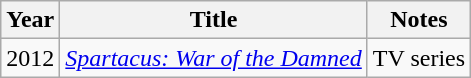<table class="wikitable">
<tr>
<th>Year</th>
<th>Title</th>
<th>Notes</th>
</tr>
<tr>
<td>2012</td>
<td><em><a href='#'>Spartacus: War of the Damned</a></em></td>
<td>TV series</td>
</tr>
</table>
